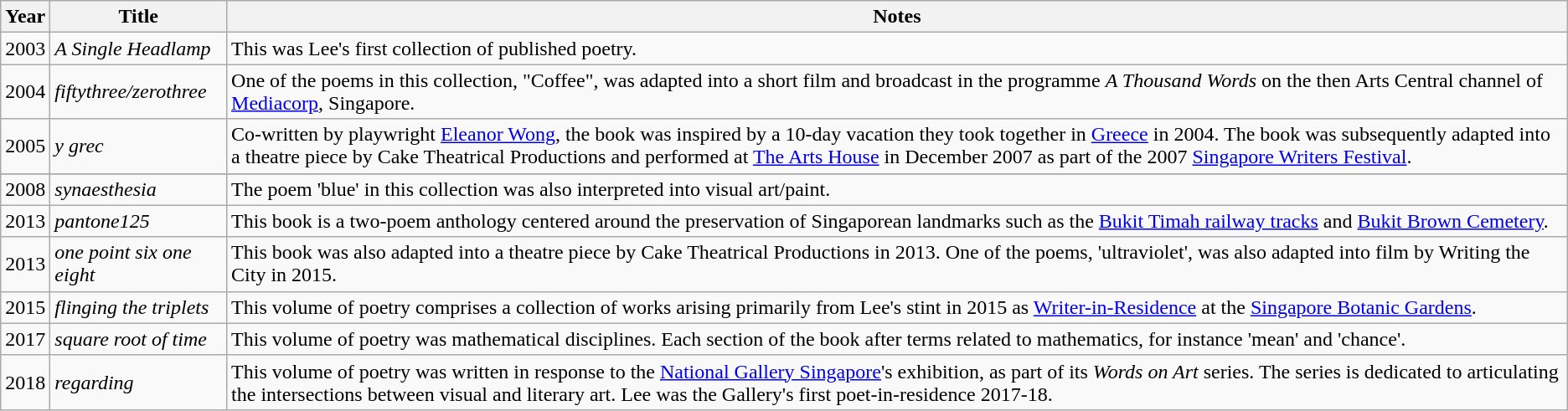<table class="wikitable sortable">
<tr>
<th>Year</th>
<th>Title</th>
<th class="unsortable">Notes</th>
</tr>
<tr>
<td>2003</td>
<td><em>A Single Headlamp</em></td>
<td>This was Lee's first collection of published poetry.</td>
</tr>
<tr>
<td>2004</td>
<td><em>fiftythree/zerothree</em></td>
<td>One of the poems in this collection, "Coffee", was adapted into a short film and broadcast in the programme <em>A Thousand Words</em> on the then Arts Central channel of <a href='#'>Mediacorp</a>, Singapore.</td>
</tr>
<tr>
<td>2005</td>
<td><em>y grec</em></td>
<td>Co-written by playwright <a href='#'>Eleanor Wong</a>, the book was inspired by a 10-day vacation they took together in <a href='#'>Greece</a> in 2004. The book was subsequently adapted into a theatre piece by Cake Theatrical Productions and performed at <a href='#'>The Arts House</a> in December 2007 as part of the 2007 <a href='#'>Singapore Writers Festival</a>.</td>
</tr>
<tr>
</tr>
<tr>
<td>2008</td>
<td><em>synaesthesia</em></td>
<td>The poem 'blue' in this collection was also interpreted into visual art/paint.</td>
</tr>
<tr>
<td>2013</td>
<td><em>pantone125</em></td>
<td>This book is a two-poem anthology centered around the preservation of Singaporean landmarks such as the <a href='#'>Bukit Timah railway tracks</a> and <a href='#'>Bukit Brown Cemetery</a>.</td>
</tr>
<tr>
<td>2013</td>
<td><em>one point six one eight</em></td>
<td>This book was also adapted into a theatre piece by Cake Theatrical Productions in 2013. One of the poems, 'ultraviolet', was also adapted into film by Writing the City in 2015.</td>
</tr>
<tr>
<td>2015</td>
<td><em>flinging the triplets</em></td>
<td>This volume of poetry comprises a collection of works arising primarily from Lee's stint in 2015 as <a href='#'>Writer-in-Residence</a> at the <a href='#'>Singapore Botanic Gardens</a>.</td>
</tr>
<tr>
<td>2017</td>
<td><em>square root of time</em></td>
<td>This volume of poetry was mathematical disciplines. Each section of the book after terms related to mathematics, for instance 'mean' and 'chance'.</td>
</tr>
<tr>
<td>2018</td>
<td><em>regarding</em></td>
<td>This volume of poetry was written in response to the <a href='#'>National Gallery Singapore</a>'s exhibition, as part of its <em>Words on Art</em> series. The series is dedicated to articulating the intersections between visual and literary art. Lee was the Gallery's first poet-in-residence 2017-18.</td>
</tr>
</table>
